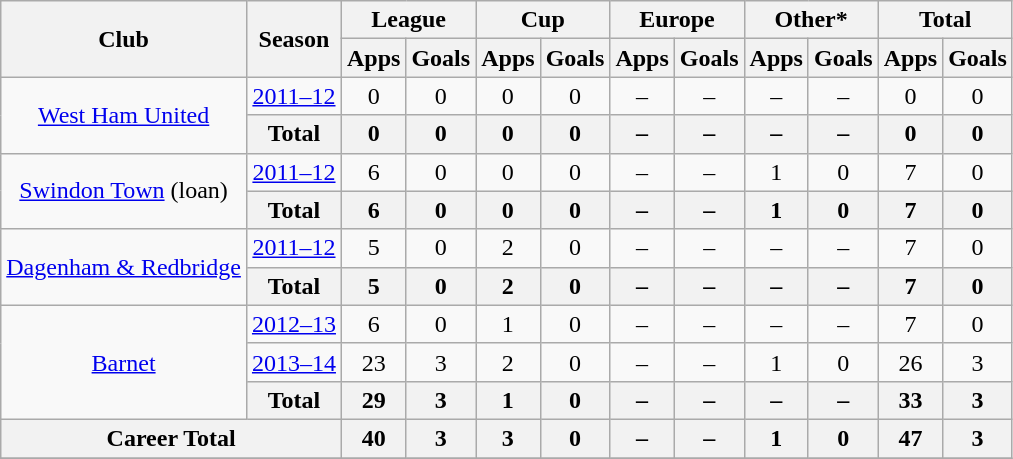<table class="wikitable" style="text-align: center;">
<tr>
<th rowspan="2">Club</th>
<th rowspan="2">Season</th>
<th colspan="2">League</th>
<th colspan="2">Cup</th>
<th colspan="2">Europe</th>
<th colspan="2">Other*</th>
<th colspan="2">Total</th>
</tr>
<tr>
<th>Apps</th>
<th>Goals</th>
<th>Apps</th>
<th>Goals</th>
<th>Apps</th>
<th>Goals</th>
<th>Apps</th>
<th>Goals</th>
<th>Apps</th>
<th>Goals</th>
</tr>
<tr>
<td rowspan="2" valign="center"><a href='#'>West Ham United</a></td>
<td><a href='#'>2011–12</a></td>
<td>0</td>
<td>0</td>
<td>0</td>
<td>0</td>
<td>–</td>
<td>–</td>
<td>–</td>
<td>–</td>
<td>0</td>
<td>0</td>
</tr>
<tr>
<th>Total</th>
<th>0</th>
<th>0</th>
<th>0</th>
<th>0</th>
<th>–</th>
<th>–</th>
<th>–</th>
<th>–</th>
<th>0</th>
<th>0</th>
</tr>
<tr>
<td rowspan="2" valign="center"><a href='#'>Swindon Town</a> (loan)</td>
<td><a href='#'>2011–12</a></td>
<td>6</td>
<td>0</td>
<td>0</td>
<td>0</td>
<td>–</td>
<td>–</td>
<td>1</td>
<td>0</td>
<td>7</td>
<td>0</td>
</tr>
<tr>
<th>Total</th>
<th>6</th>
<th>0</th>
<th>0</th>
<th>0</th>
<th>–</th>
<th>–</th>
<th>1</th>
<th>0</th>
<th>7</th>
<th>0</th>
</tr>
<tr>
<td rowspan="2" valign="center"><a href='#'>Dagenham & Redbridge</a></td>
<td><a href='#'>2011–12</a></td>
<td>5</td>
<td>0</td>
<td>2</td>
<td>0</td>
<td>–</td>
<td>–</td>
<td>–</td>
<td>–</td>
<td>7</td>
<td>0</td>
</tr>
<tr>
<th>Total</th>
<th>5</th>
<th>0</th>
<th>2</th>
<th>0</th>
<th>–</th>
<th>–</th>
<th>–</th>
<th>–</th>
<th>7</th>
<th>0</th>
</tr>
<tr>
<td rowspan="3" valign="center"><a href='#'>Barnet</a></td>
<td><a href='#'>2012–13</a></td>
<td>6</td>
<td>0</td>
<td>1</td>
<td>0</td>
<td>–</td>
<td>–</td>
<td>–</td>
<td>–</td>
<td>7</td>
<td>0</td>
</tr>
<tr>
<td><a href='#'>2013–14</a></td>
<td>23</td>
<td>3</td>
<td>2</td>
<td>0</td>
<td>–</td>
<td>–</td>
<td>1</td>
<td>0</td>
<td>26</td>
<td>3</td>
</tr>
<tr>
<th>Total</th>
<th>29</th>
<th>3</th>
<th>1</th>
<th>0</th>
<th>–</th>
<th>–</th>
<th>–</th>
<th>–</th>
<th>33</th>
<th>3</th>
</tr>
<tr>
<th colspan="2">Career Total</th>
<th>40</th>
<th>3</th>
<th>3</th>
<th>0</th>
<th>–</th>
<th>–</th>
<th>1</th>
<th>0</th>
<th>47</th>
<th>3</th>
</tr>
<tr>
</tr>
</table>
